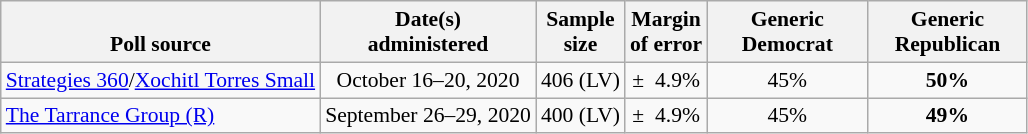<table class="wikitable" style="font-size:90%;text-align:center;">
<tr valign=bottom>
<th>Poll source</th>
<th>Date(s)<br>administered</th>
<th>Sample<br>size</th>
<th>Margin<br>of error</th>
<th style="width:100px;">Generic<br>Democrat</th>
<th style="width:100px;">Generic<br>Republican</th>
</tr>
<tr>
<td style="text-align:left;"><a href='#'>Strategies 360</a>/<a href='#'>Xochitl Torres Small</a></td>
<td>October 16–20, 2020</td>
<td>406 (LV)</td>
<td>±  4.9%</td>
<td>45%</td>
<td><strong>50%</strong></td>
</tr>
<tr>
<td style="text-align:left;"><a href='#'>The Tarrance Group (R)</a></td>
<td>September 26–29, 2020</td>
<td>400 (LV)</td>
<td>±  4.9%</td>
<td>45%</td>
<td><strong>49%</strong></td>
</tr>
</table>
